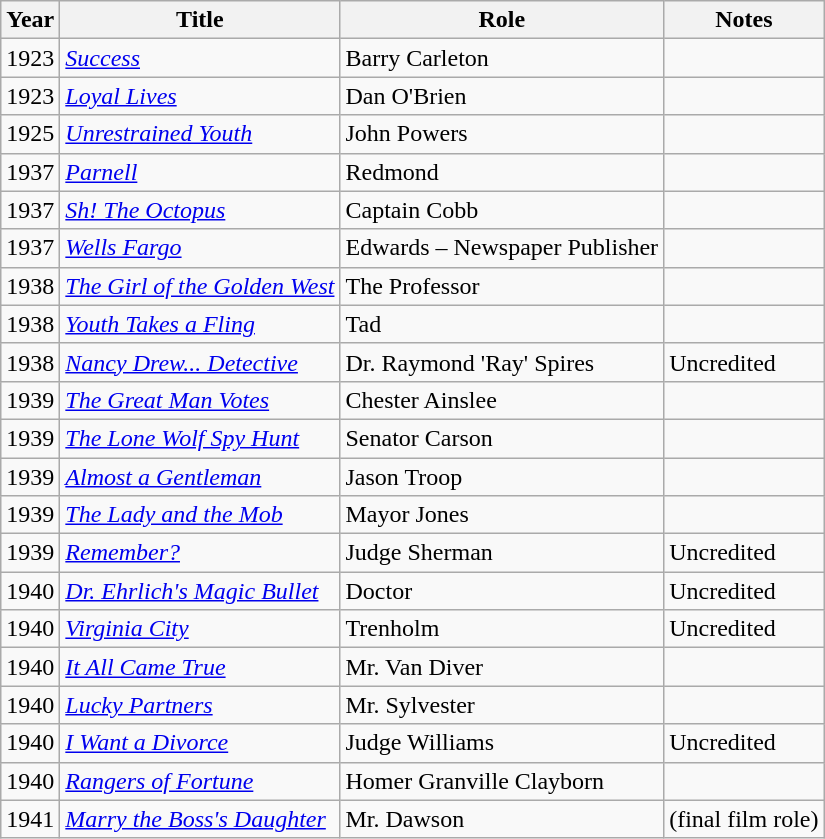<table class="wikitable">
<tr>
<th>Year</th>
<th>Title</th>
<th>Role</th>
<th>Notes</th>
</tr>
<tr>
<td>1923</td>
<td><em><a href='#'>Success</a></em></td>
<td>Barry Carleton</td>
<td></td>
</tr>
<tr>
<td>1923</td>
<td><em><a href='#'>Loyal Lives</a></em></td>
<td>Dan O'Brien</td>
<td></td>
</tr>
<tr>
<td>1925</td>
<td><em><a href='#'>Unrestrained Youth</a></em></td>
<td>John Powers</td>
<td></td>
</tr>
<tr>
<td>1937</td>
<td><em><a href='#'>Parnell</a></em></td>
<td>Redmond</td>
<td></td>
</tr>
<tr>
<td>1937</td>
<td><em><a href='#'>Sh! The Octopus</a></em></td>
<td>Captain Cobb</td>
<td></td>
</tr>
<tr>
<td>1937</td>
<td><em><a href='#'>Wells Fargo</a></em></td>
<td>Edwards – Newspaper Publisher</td>
<td></td>
</tr>
<tr>
<td>1938</td>
<td><em><a href='#'>The Girl of the Golden West</a></em></td>
<td>The Professor</td>
<td></td>
</tr>
<tr>
<td>1938</td>
<td><em><a href='#'>Youth Takes a Fling</a></em></td>
<td>Tad</td>
<td></td>
</tr>
<tr>
<td>1938</td>
<td><em><a href='#'>Nancy Drew... Detective</a></em></td>
<td>Dr. Raymond 'Ray' Spires</td>
<td>Uncredited</td>
</tr>
<tr>
<td>1939</td>
<td><em><a href='#'>The Great Man Votes</a></em></td>
<td>Chester Ainslee</td>
<td></td>
</tr>
<tr>
<td>1939</td>
<td><em><a href='#'>The Lone Wolf Spy Hunt</a></em></td>
<td>Senator Carson</td>
<td></td>
</tr>
<tr>
<td>1939</td>
<td><em><a href='#'>Almost a Gentleman</a></em></td>
<td>Jason Troop</td>
<td></td>
</tr>
<tr>
<td>1939</td>
<td><em><a href='#'>The Lady and the Mob</a></em></td>
<td>Mayor Jones</td>
<td></td>
</tr>
<tr>
<td>1939</td>
<td><em><a href='#'>Remember?</a></em></td>
<td>Judge Sherman</td>
<td>Uncredited</td>
</tr>
<tr>
<td>1940</td>
<td><em><a href='#'>Dr. Ehrlich's Magic Bullet</a></em></td>
<td>Doctor</td>
<td>Uncredited</td>
</tr>
<tr>
<td>1940</td>
<td><em><a href='#'>Virginia City</a></em></td>
<td>Trenholm</td>
<td>Uncredited</td>
</tr>
<tr>
<td>1940</td>
<td><em><a href='#'>It All Came True</a></em></td>
<td>Mr. Van Diver</td>
<td></td>
</tr>
<tr>
<td>1940</td>
<td><em><a href='#'>Lucky Partners</a></em></td>
<td>Mr. Sylvester</td>
<td></td>
</tr>
<tr>
<td>1940</td>
<td><em><a href='#'>I Want a Divorce</a></em></td>
<td>Judge Williams</td>
<td>Uncredited</td>
</tr>
<tr>
<td>1940</td>
<td><em><a href='#'>Rangers of Fortune</a></em></td>
<td>Homer Granville Clayborn</td>
<td></td>
</tr>
<tr>
<td>1941</td>
<td><em><a href='#'>Marry the Boss's Daughter</a></em></td>
<td>Mr. Dawson</td>
<td>(final film role)</td>
</tr>
</table>
